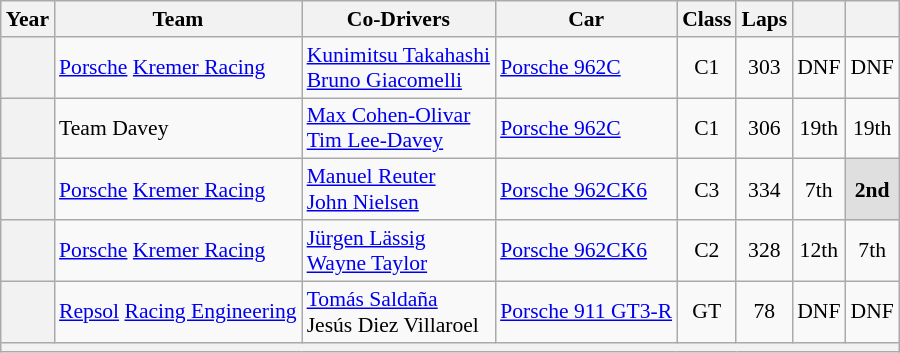<table class="wikitable" style="text-align:center; font-size:90%">
<tr>
<th>Year</th>
<th>Team</th>
<th>Co-Drivers</th>
<th>Car</th>
<th>Class</th>
<th>Laps</th>
<th></th>
<th></th>
</tr>
<tr>
<th></th>
<td align="left"> <a href='#'>Porsche</a> <a href='#'>Kremer Racing</a></td>
<td align="left"> <a href='#'>Kunimitsu Takahashi</a><br> <a href='#'>Bruno Giacomelli</a></td>
<td align="left"><a href='#'>Porsche 962C</a></td>
<td>C1</td>
<td>303</td>
<td>DNF</td>
<td>DNF</td>
</tr>
<tr>
<th></th>
<td align="left"> Team Davey</td>
<td align="left"> <a href='#'>Max Cohen-Olivar</a><br> <a href='#'>Tim Lee-Davey</a></td>
<td align="left"><a href='#'>Porsche 962C</a></td>
<td>C1</td>
<td>306</td>
<td>19th</td>
<td>19th</td>
</tr>
<tr>
<th></th>
<td align="left"> <a href='#'>Porsche</a> <a href='#'>Kremer Racing</a></td>
<td align="left"> <a href='#'>Manuel Reuter</a><br> <a href='#'>John Nielsen</a></td>
<td align="left"><a href='#'>Porsche 962CK6</a></td>
<td>C3</td>
<td>334</td>
<td>7th</td>
<td style="background:#DFDFDF;"><strong>2nd</strong></td>
</tr>
<tr>
<th></th>
<td align="left"> <a href='#'>Porsche</a> <a href='#'>Kremer Racing</a></td>
<td align="left"> <a href='#'>Jürgen Lässig</a><br> <a href='#'>Wayne Taylor</a></td>
<td align="left"><a href='#'>Porsche 962CK6</a></td>
<td>C2</td>
<td>328</td>
<td>12th</td>
<td>7th</td>
</tr>
<tr>
<th></th>
<td align="left"> <a href='#'>Repsol</a> <a href='#'>Racing Engineering</a></td>
<td align="left"> <a href='#'>Tomás Saldaña</a><br> Jesús Diez Villaroel</td>
<td align="left"><a href='#'>Porsche 911 GT3-R</a></td>
<td>GT</td>
<td>78</td>
<td>DNF</td>
<td>DNF</td>
</tr>
<tr>
<th colspan="8"></th>
</tr>
</table>
